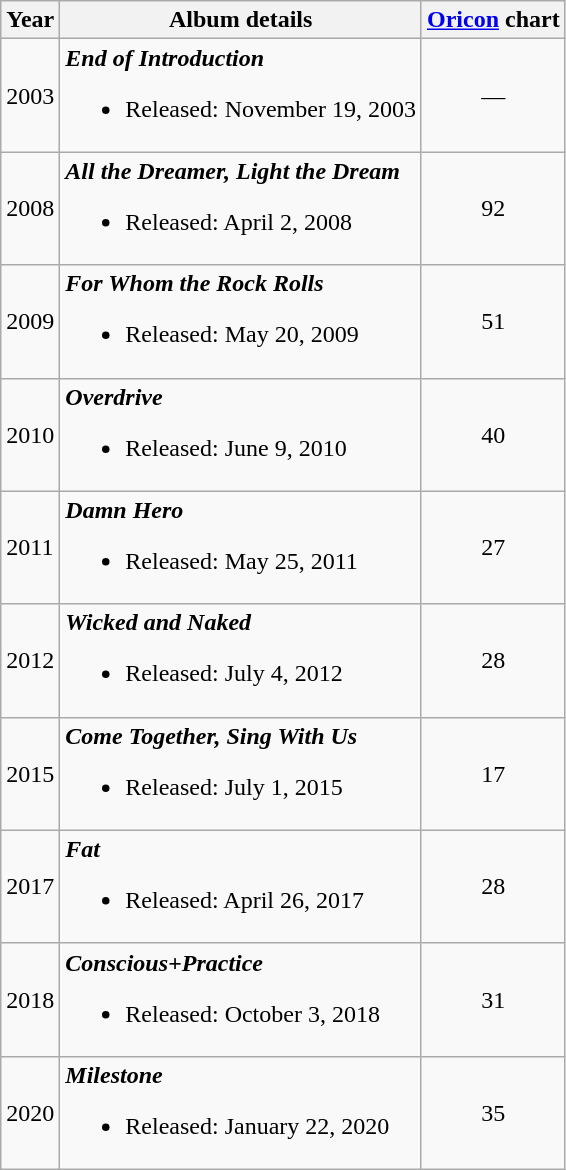<table class="wikitable">
<tr>
<th>Year</th>
<th>Album details</th>
<th><a href='#'>Oricon</a> chart</th>
</tr>
<tr>
<td>2003</td>
<td><strong><em>End of Introduction</em></strong><br><ul><li>Released: November 19, 2003</li></ul></td>
<td style="text-align:center;">—</td>
</tr>
<tr>
<td>2008</td>
<td><strong><em>All the Dreamer, Light the Dream</em></strong><br><ul><li>Released: April 2, 2008</li></ul></td>
<td style="text-align:center;">92</td>
</tr>
<tr>
<td>2009</td>
<td><strong><em>For Whom the Rock Rolls</em></strong><br><ul><li>Released: May 20, 2009</li></ul></td>
<td style="text-align:center;">51</td>
</tr>
<tr>
<td>2010</td>
<td><strong><em>Overdrive</em></strong><br><ul><li>Released: June 9, 2010</li></ul></td>
<td style="text-align:center;">40</td>
</tr>
<tr>
<td>2011</td>
<td><strong><em>Damn Hero</em></strong><br><ul><li>Released: May 25, 2011</li></ul></td>
<td style="text-align:center;">27</td>
</tr>
<tr>
<td>2012</td>
<td><strong><em>Wicked and Naked</em></strong><br><ul><li>Released: July 4, 2012</li></ul></td>
<td style="text-align:center;">28</td>
</tr>
<tr>
<td>2015</td>
<td><strong><em>Come Together, Sing With Us</em></strong><br><ul><li>Released: July 1, 2015</li></ul></td>
<td style="text-align:center;">17</td>
</tr>
<tr>
<td>2017</td>
<td><strong><em>Fat</em></strong><br><ul><li>Released: April 26, 2017</li></ul></td>
<td style="text-align:center;">28</td>
</tr>
<tr>
<td>2018</td>
<td><strong><em>Conscious+Practice</em></strong><br><ul><li>Released: October 3, 2018</li></ul></td>
<td style="text-align:center;">31</td>
</tr>
<tr>
<td>2020</td>
<td><strong><em>Milestone</em></strong><br><ul><li>Released: January 22, 2020</li></ul></td>
<td style="text-align:center;">35</td>
</tr>
</table>
